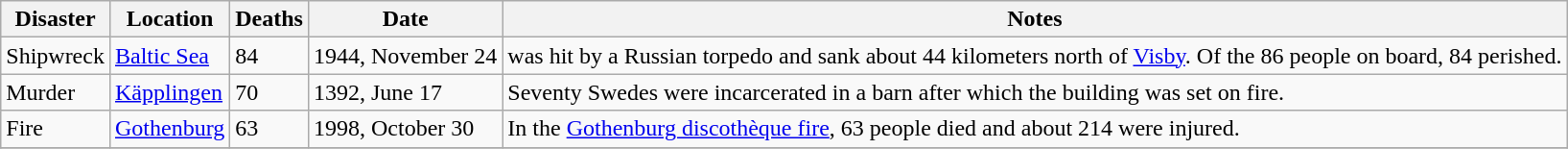<table class="wikitable sortable">
<tr>
<th>Disaster</th>
<th>Location</th>
<th>Deaths</th>
<th>Date</th>
<th>Notes</th>
</tr>
<tr>
<td>Shipwreck</td>
<td><a href='#'>Baltic Sea</a></td>
<td>84</td>
<td>1944, November 24</td>
<td> was hit by a Russian torpedo and sank about 44 kilometers north of <a href='#'>Visby</a>. Of the 86 people on board, 84 perished.</td>
</tr>
<tr>
<td>Murder</td>
<td><a href='#'>Käpplingen</a></td>
<td>70</td>
<td>1392, June 17</td>
<td>Seventy Swedes were incarcerated in a barn after which the building was set on fire.</td>
</tr>
<tr>
<td>Fire</td>
<td><a href='#'>Gothenburg</a></td>
<td>63</td>
<td>1998, October 30</td>
<td>In the <a href='#'>Gothenburg discothèque fire</a>, 63 people died and about 214 were injured.</td>
</tr>
<tr>
</tr>
</table>
